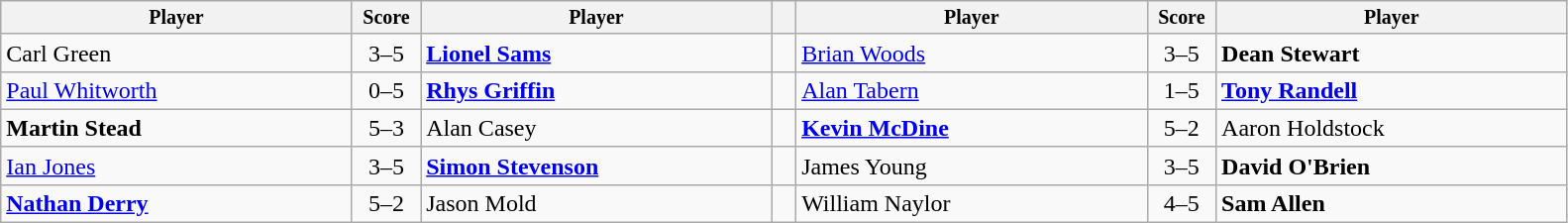<table class="wikitable">
<tr style="font-size:10pt;font-weight:bold">
<th width=230>Player</th>
<th width=40>Score</th>
<th width=230>Player</th>
<th width=10></th>
<th width=230>Player</th>
<th width=40>Score</th>
<th width=230>Player</th>
</tr>
<tr>
<td> Carl Green</td>
<td align=center>3–5</td>
<td><strong> <a href='#'>Lionel Sams</a></strong></td>
<td></td>
<td> <a href='#'>Brian Woods</a></td>
<td align=center>3–5</td>
<td><strong> Dean Stewart</strong></td>
</tr>
<tr>
<td> <a href='#'>Paul Whitworth</a></td>
<td align=center>0–5</td>
<td><strong> <a href='#'>Rhys Griffin</a></strong></td>
<td></td>
<td> <a href='#'>Alan Tabern</a></td>
<td align=center>1–5</td>
<td><strong> <a href='#'>Tony Randell</a></strong></td>
</tr>
<tr>
<td><strong> Martin Stead</strong></td>
<td align=center>5–3</td>
<td> Alan Casey</td>
<td></td>
<td><strong> <a href='#'>Kevin McDine</a></strong></td>
<td align=center>5–2</td>
<td> Aaron Holdstock</td>
</tr>
<tr>
<td> <a href='#'>Ian Jones</a></td>
<td align=center>3–5</td>
<td><strong> <a href='#'>Simon Stevenson</a></strong></td>
<td></td>
<td> James Young</td>
<td align=center>3–5</td>
<td><strong> David O'Brien</strong></td>
</tr>
<tr>
<td><strong> <a href='#'>Nathan Derry</a></strong></td>
<td align=center>5–2</td>
<td> Jason Mold</td>
<td></td>
<td> William Naylor</td>
<td align=center>4–5</td>
<td><strong> Sam Allen</strong></td>
</tr>
</table>
